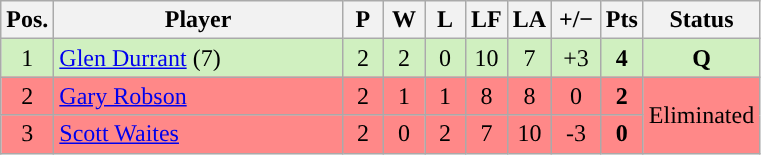<table class="wikitable" style="text-align:center; margin: 1em auto 1em auto, align:left">
<tr>
<th width=20>Pos.</th>
<th width=185>Player</th>
<th width=20>P</th>
<th width=20>W</th>
<th width=20>L</th>
<th width=20>LF</th>
<th width=20>LA</th>
<th width=25>+/−</th>
<th width=20>Pts</th>
<th width=70>Status</th>
</tr>
<tr style="background:#D0F0C0;">
<td>1</td>
<td align=left> <a href='#'>Glen Durrant</a> (7)</td>
<td>2</td>
<td>2</td>
<td>0</td>
<td>10</td>
<td>7</td>
<td>+3</td>
<td><strong>4</strong></td>
<td rowspan=1><strong>Q</strong></td>
</tr>
<tr style="background:#FF8888;">
<td>2</td>
<td align=left> <a href='#'>Gary Robson</a></td>
<td>2</td>
<td>1</td>
<td>1</td>
<td>8</td>
<td>8</td>
<td>0</td>
<td><strong>2</strong></td>
<td rowspan=2>Eliminated</td>
</tr>
<tr style="background:#FF8888;">
<td>3</td>
<td align=left> <a href='#'>Scott Waites</a></td>
<td>2</td>
<td>0</td>
<td>2</td>
<td>7</td>
<td>10</td>
<td>-3</td>
<td><strong>0</strong></td>
</tr>
</table>
